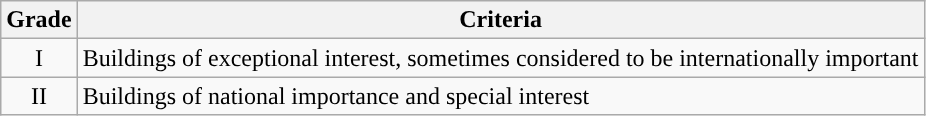<table class="wikitable">
<tr>
<th>Grade</th>
<th>Criteria</th>
</tr>
<tr>
<td align="center" >I</td>
<td>Buildings of exceptional interest, sometimes considered to be internationally important</td>
</tr>
<tr>
<td align="center" >II</td>
<td>Buildings of national importance and special interest</td>
</tr>
</table>
